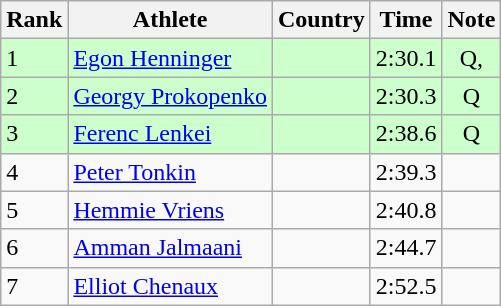<table class="wikitable sortable">
<tr>
<th>Rank</th>
<th>Athlete</th>
<th>Country</th>
<th>Time</th>
<th>Note</th>
</tr>
<tr bgcolor=#CCFFCC>
<td>1</td>
<td><a href='#'>Egon Henninger</a></td>
<td></td>
<td>2:30.1</td>
<td align=center>Q, </td>
</tr>
<tr bgcolor=#CCFFCC>
<td>2</td>
<td><a href='#'>Georgy Prokopenko</a></td>
<td></td>
<td>2:30.3</td>
<td align=center>Q</td>
</tr>
<tr bgcolor=#CCFFCC>
<td>3</td>
<td><a href='#'>Ferenc Lenkei</a></td>
<td></td>
<td>2:38.6</td>
<td align=center>Q</td>
</tr>
<tr>
<td>4</td>
<td><a href='#'>Peter Tonkin</a></td>
<td></td>
<td>2:39.3</td>
<td></td>
</tr>
<tr>
<td>5</td>
<td><a href='#'>Hemmie Vriens</a></td>
<td></td>
<td>2:40.8</td>
<td></td>
</tr>
<tr>
<td>6</td>
<td><a href='#'>Amman Jalmaani</a></td>
<td></td>
<td>2:44.7</td>
<td></td>
</tr>
<tr>
<td>7</td>
<td><a href='#'>Elliot Chenaux</a></td>
<td></td>
<td>2:52.5</td>
<td></td>
</tr>
</table>
